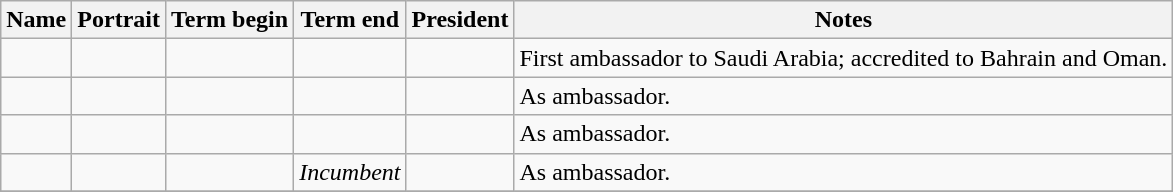<table class="wikitable sortable"  text-align:center;">
<tr>
<th>Name</th>
<th class="unsortable">Portrait</th>
<th>Term begin</th>
<th>Term end</th>
<th>President</th>
<th class="unsortable">Notes</th>
</tr>
<tr>
<td></td>
<td></td>
<td></td>
<td></td>
<td></td>
<td>First ambassador to Saudi Arabia; accredited to Bahrain and Oman.</td>
</tr>
<tr>
<td></td>
<td></td>
<td></td>
<td></td>
<td></td>
<td>As ambassador.</td>
</tr>
<tr>
<td></td>
<td></td>
<td></td>
<td></td>
<td></td>
<td>As ambassador.</td>
</tr>
<tr>
<td></td>
<td></td>
<td></td>
<td><em>Incumbent</em></td>
<td></td>
<td>As ambassador.</td>
</tr>
<tr>
</tr>
</table>
